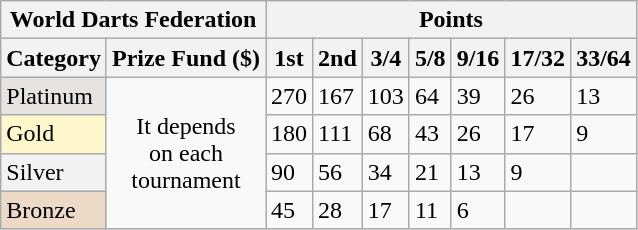<table class="wikitable">
<tr>
<th colspan=2>World Darts Federation</th>
<th colspan=8>Points</th>
</tr>
<tr>
<th>Category</th>
<th>Prize Fund ($)</th>
<th>1st</th>
<th>2nd</th>
<th>3/4</th>
<th>5/8</th>
<th>9/16</th>
<th>17/32</th>
<th>33/64</th>
</tr>
<tr>
<td style="background:#E5E4E2;">Platinum</td>
<td rowspan=4 align="center">It depends<br>on each<br>tournament</td>
<td>270</td>
<td>167</td>
<td>103</td>
<td>64</td>
<td>39</td>
<td>26</td>
<td>13</td>
</tr>
<tr>
<td style="background:#fff7cc;">Gold</td>
<td>180</td>
<td>111</td>
<td>68</td>
<td>43</td>
<td>26</td>
<td>17</td>
<td>9</td>
</tr>
<tr>
<td style="background:#f2f2f2;">Silver</td>
<td>90</td>
<td>56</td>
<td>34</td>
<td>21</td>
<td>13</td>
<td>9</td>
<td></td>
</tr>
<tr>
<td style="background:#ecd9c6;">Bronze</td>
<td>45</td>
<td>28</td>
<td>17</td>
<td>11</td>
<td>6</td>
<td></td>
<td></td>
</tr>
</table>
